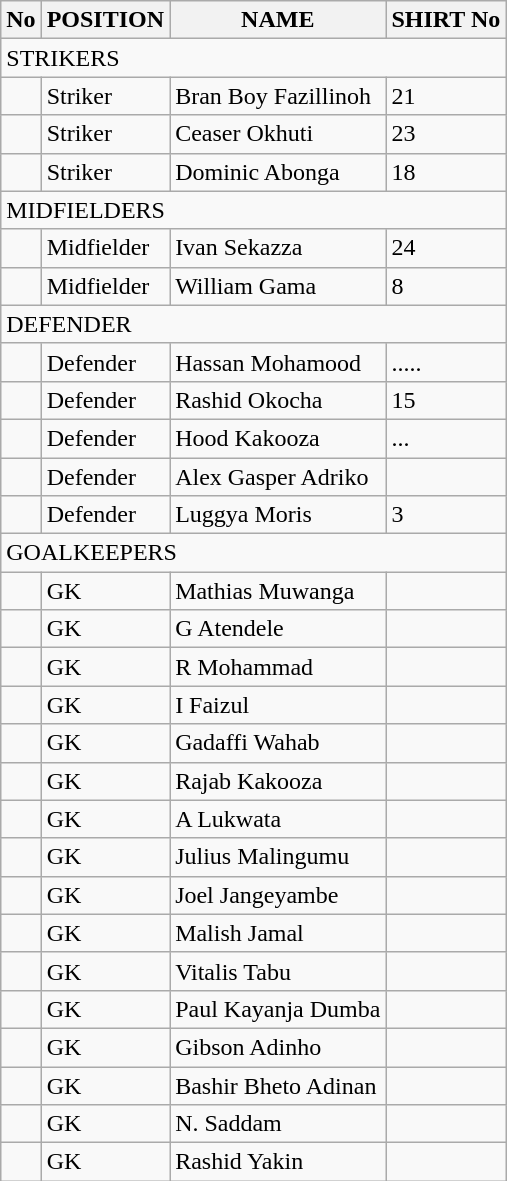<table class="wikitable">
<tr>
<th>No</th>
<th>POSITION</th>
<th>NAME</th>
<th>SHIRT No</th>
</tr>
<tr>
<td colspan="4">STRIKERS</td>
</tr>
<tr>
<td></td>
<td>Striker</td>
<td>Bran Boy Fazillinoh</td>
<td>21</td>
</tr>
<tr>
<td></td>
<td>Striker</td>
<td>Ceaser Okhuti</td>
<td>23</td>
</tr>
<tr>
<td></td>
<td>Striker</td>
<td>Dominic Abonga</td>
<td>18</td>
</tr>
<tr>
<td colspan="4">MIDFIELDERS</td>
</tr>
<tr>
<td></td>
<td>Midfielder</td>
<td>Ivan Sekazza</td>
<td>24</td>
</tr>
<tr>
<td></td>
<td>Midfielder</td>
<td>William Gama</td>
<td>8</td>
</tr>
<tr>
<td colspan="4">DEFENDER</td>
</tr>
<tr>
<td></td>
<td>Defender</td>
<td>Hassan Mohamood</td>
<td>.....</td>
</tr>
<tr>
<td></td>
<td>Defender</td>
<td>Rashid Okocha</td>
<td>15</td>
</tr>
<tr>
<td></td>
<td>Defender</td>
<td>Hood Kakooza</td>
<td>...</td>
</tr>
<tr>
<td></td>
<td>Defender</td>
<td>Alex Gasper Adriko</td>
<td></td>
</tr>
<tr>
<td></td>
<td>Defender</td>
<td>Luggya Moris</td>
<td>3</td>
</tr>
<tr>
<td colspan="4">GOALKEEPERS</td>
</tr>
<tr>
<td></td>
<td>GK</td>
<td>Mathias Muwanga</td>
<td></td>
</tr>
<tr>
<td></td>
<td>GK</td>
<td>G Atendele</td>
<td></td>
</tr>
<tr>
<td></td>
<td>GK</td>
<td>R Mohammad</td>
<td></td>
</tr>
<tr>
<td></td>
<td>GK</td>
<td>I Faizul</td>
<td></td>
</tr>
<tr>
<td></td>
<td>GK</td>
<td>Gadaffi Wahab</td>
<td></td>
</tr>
<tr>
<td></td>
<td>GK</td>
<td>Rajab Kakooza</td>
<td></td>
</tr>
<tr>
<td></td>
<td>GK</td>
<td>A Lukwata</td>
<td></td>
</tr>
<tr>
<td></td>
<td>GK</td>
<td>Julius Malingumu</td>
<td></td>
</tr>
<tr>
<td></td>
<td>GK</td>
<td>Joel Jangeyambe</td>
<td></td>
</tr>
<tr>
<td></td>
<td>GK</td>
<td>Malish Jamal</td>
<td></td>
</tr>
<tr>
<td></td>
<td>GK</td>
<td>Vitalis Tabu</td>
<td></td>
</tr>
<tr>
<td></td>
<td>GK</td>
<td>Paul Kayanja Dumba</td>
<td></td>
</tr>
<tr>
<td></td>
<td>GK</td>
<td>Gibson Adinho</td>
<td></td>
</tr>
<tr>
<td></td>
<td>GK</td>
<td>Bashir Bheto Adinan</td>
<td></td>
</tr>
<tr>
<td></td>
<td>GK</td>
<td>N. Saddam</td>
<td></td>
</tr>
<tr>
<td></td>
<td>GK</td>
<td>Rashid Yakin</td>
<td></td>
</tr>
</table>
